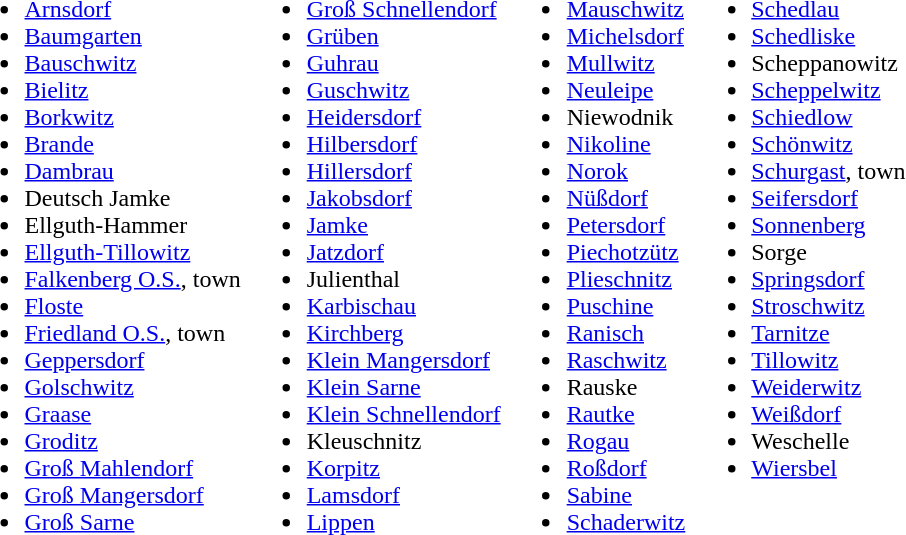<table>
<tr>
<td valign="top"><br><ul><li><a href='#'>Arnsdorf</a></li><li><a href='#'>Baumgarten</a></li><li><a href='#'>Bauschwitz</a></li><li><a href='#'>Bielitz</a></li><li><a href='#'>Borkwitz</a></li><li><a href='#'>Brande</a></li><li><a href='#'>Dambrau</a></li><li>Deutsch Jamke</li><li>Ellguth-Hammer</li><li><a href='#'>Ellguth-Tillowitz</a></li><li><a href='#'>Falkenberg O.S.</a>, town</li><li><a href='#'>Floste</a></li><li><a href='#'>Friedland O.S.</a>, town</li><li><a href='#'>Geppersdorf</a></li><li><a href='#'>Golschwitz</a></li><li><a href='#'>Graase</a></li><li><a href='#'>Groditz</a></li><li><a href='#'>Groß Mahlendorf</a></li><li><a href='#'>Groß Mangersdorf</a></li><li><a href='#'>Groß Sarne</a></li></ul></td>
<td valign="top"><br><ul><li><a href='#'>Groß Schnellendorf</a></li><li><a href='#'>Grüben</a></li><li><a href='#'>Guhrau</a></li><li><a href='#'>Guschwitz</a></li><li><a href='#'>Heidersdorf</a></li><li><a href='#'>Hilbersdorf</a></li><li><a href='#'>Hillersdorf</a></li><li><a href='#'>Jakobsdorf</a></li><li><a href='#'>Jamke</a></li><li><a href='#'>Jatzdorf</a></li><li>Julienthal</li><li><a href='#'>Karbischau</a></li><li><a href='#'>Kirchberg</a></li><li><a href='#'>Klein Mangersdorf</a></li><li><a href='#'>Klein Sarne</a></li><li><a href='#'>Klein Schnellendorf</a></li><li>Kleuschnitz</li><li><a href='#'>Korpitz</a></li><li><a href='#'>Lamsdorf</a></li><li><a href='#'>Lippen</a></li></ul></td>
<td valign="top"><br><ul><li><a href='#'>Mauschwitz</a></li><li><a href='#'>Michelsdorf</a></li><li><a href='#'>Mullwitz</a></li><li><a href='#'>Neuleipe</a></li><li>Niewodnik</li><li><a href='#'>Nikoline</a></li><li><a href='#'>Norok</a></li><li><a href='#'>Nüßdorf</a></li><li><a href='#'>Petersdorf</a></li><li><a href='#'>Piechotzütz</a></li><li><a href='#'>Plieschnitz</a></li><li><a href='#'>Puschine</a></li><li><a href='#'>Ranisch</a></li><li><a href='#'>Raschwitz</a></li><li>Rauske</li><li><a href='#'>Rautke</a></li><li><a href='#'>Rogau</a></li><li><a href='#'>Roßdorf</a></li><li><a href='#'>Sabine</a></li><li><a href='#'>Schaderwitz</a></li></ul></td>
<td valign="top"><br><ul><li><a href='#'>Schedlau</a></li><li><a href='#'>Schedliske</a></li><li>Scheppanowitz</li><li><a href='#'>Scheppelwitz</a></li><li><a href='#'>Schiedlow</a></li><li><a href='#'>Schönwitz</a></li><li><a href='#'>Schurgast</a>, town</li><li><a href='#'>Seifersdorf</a></li><li><a href='#'>Sonnenberg</a></li><li>Sorge</li><li><a href='#'>Springsdorf</a></li><li><a href='#'>Stroschwitz</a></li><li><a href='#'>Tarnitze</a></li><li><a href='#'>Tillowitz</a></li><li><a href='#'>Weiderwitz</a></li><li><a href='#'>Weißdorf</a></li><li>Weschelle</li><li><a href='#'>Wiersbel</a></li></ul></td>
</tr>
</table>
